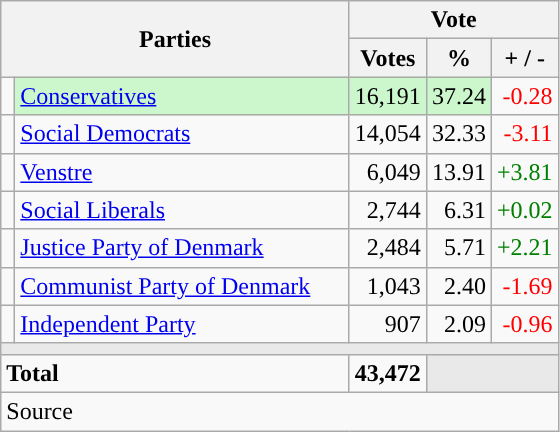<table class="wikitable" style="text-align:right;">
<tr>
<th style="text-align:centre;" rowspan="2" colspan="2" width="225">Parties</th>
<th colspan="3">Vote</th>
</tr>
<tr>
<th width="15">Votes</th>
<th width="15">%</th>
<th width="15">+ / -</th>
</tr>
<tr>
<td width="2" style="color:inherit;background:"></td>
<td bgcolor=#ccf7cc  align="left"><a href='#'>Conservatives</a></td>
<td bgcolor=#ccf7cc>16,191</td>
<td bgcolor=#ccf7cc>37.24</td>
<td style=color:red;>-0.28</td>
</tr>
<tr>
<td width="2" style="color:inherit;background:"></td>
<td align="left"><a href='#'>Social Democrats</a></td>
<td>14,054</td>
<td>32.33</td>
<td style=color:red;>-3.11</td>
</tr>
<tr>
<td width="2" style="color:inherit;background:"></td>
<td align="left"><a href='#'>Venstre</a></td>
<td>6,049</td>
<td>13.91</td>
<td style=color:green;>+3.81</td>
</tr>
<tr>
<td width="2" style="color:inherit;background:"></td>
<td align="left"><a href='#'>Social Liberals</a></td>
<td>2,744</td>
<td>6.31</td>
<td style=color:green;>+0.02</td>
</tr>
<tr>
<td width="2" style="color:inherit;background:"></td>
<td align="left"><a href='#'>Justice Party of Denmark</a></td>
<td>2,484</td>
<td>5.71</td>
<td style=color:green;>+2.21</td>
</tr>
<tr>
<td width="2" style="color:inherit;background:"></td>
<td align="left"><a href='#'>Communist Party of Denmark</a></td>
<td>1,043</td>
<td>2.40</td>
<td style=color:red;>-1.69</td>
</tr>
<tr>
<td width="2" style="color:inherit;background:"></td>
<td align="left"><a href='#'>Independent Party</a></td>
<td>907</td>
<td>2.09</td>
<td style=color:red;>-0.96</td>
</tr>
<tr>
<td colspan="7" bgcolor="#E9E9E9"></td>
</tr>
<tr>
<td align="left" colspan="2"><strong>Total</strong></td>
<td><strong>43,472</strong></td>
<td bgcolor="#E9E9E9" colspan="2"></td>
</tr>
<tr>
<td align="left" colspan="6">Source</td>
</tr>
</table>
